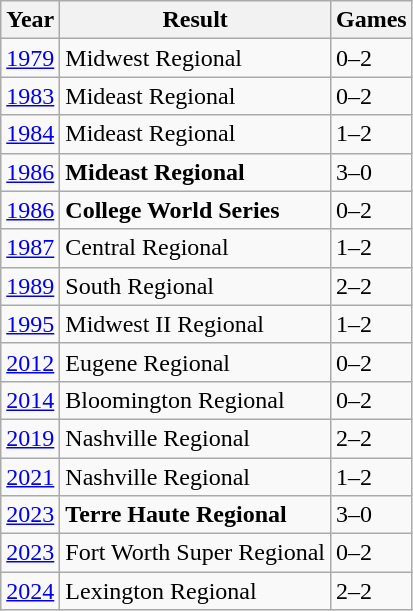<table class="wikitable">
<tr>
<th>Year</th>
<th>Result</th>
<th>Games</th>
</tr>
<tr>
<td><a href='#'>1979</a></td>
<td>Midwest Regional</td>
<td>0–2</td>
</tr>
<tr>
<td><a href='#'>1983</a></td>
<td>Mideast Regional</td>
<td>0–2</td>
</tr>
<tr>
<td><a href='#'>1984</a></td>
<td>Mideast Regional</td>
<td>1–2</td>
</tr>
<tr>
<td><a href='#'>1986</a></td>
<td><strong>Mideast Regional</strong></td>
<td>3–0</td>
</tr>
<tr>
<td><a href='#'>1986</a></td>
<td><strong>College World Series</strong></td>
<td>0–2</td>
</tr>
<tr>
<td><a href='#'>1987</a></td>
<td>Central Regional</td>
<td>1–2</td>
</tr>
<tr>
<td><a href='#'>1989</a></td>
<td>South Regional</td>
<td>2–2</td>
</tr>
<tr>
<td><a href='#'>1995</a></td>
<td>Midwest II Regional</td>
<td>1–2</td>
</tr>
<tr>
<td><a href='#'>2012</a></td>
<td>Eugene Regional</td>
<td>0–2</td>
</tr>
<tr>
<td><a href='#'>2014</a></td>
<td>Bloomington Regional</td>
<td>0–2</td>
</tr>
<tr>
<td><a href='#'>2019</a></td>
<td>Nashville Regional</td>
<td>2–2</td>
</tr>
<tr>
<td><a href='#'>2021</a></td>
<td>Nashville Regional</td>
<td>1–2</td>
</tr>
<tr>
<td><a href='#'>2023</a></td>
<td><strong>Terre Haute Regional</strong></td>
<td>3–0</td>
</tr>
<tr>
<td><a href='#'>2023</a></td>
<td>Fort Worth Super Regional</td>
<td>0–2</td>
</tr>
<tr>
<td><a href='#'>2024</a></td>
<td>Lexington Regional</td>
<td>2–2</td>
</tr>
</table>
